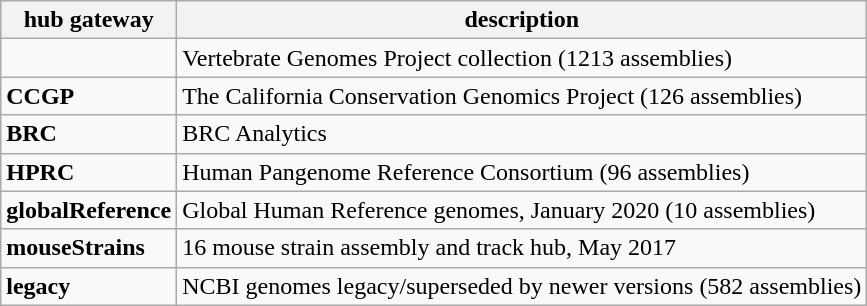<table class="wikitable">
<tr>
<th>hub gateway</th>
<th>description</th>
</tr>
<tr>
<td><strong></strong></td>
<td>Vertebrate Genomes Project collection (1213 assemblies)</td>
</tr>
<tr>
<td><strong>CCGP</strong></td>
<td>The California Conservation Genomics Project (126 assemblies)</td>
</tr>
<tr>
<td><strong>BRC</strong></td>
<td>BRC Analytics</td>
</tr>
<tr>
<td><strong>HPRC</strong></td>
<td>Human Pangenome Reference Consortium (96 assemblies)</td>
</tr>
<tr>
<td><strong>globalReference</strong></td>
<td>Global Human Reference genomes, January 2020 (10 assemblies)</td>
</tr>
<tr>
<td><strong>mouseStrains</strong></td>
<td>16 mouse strain assembly and track hub, May 2017</td>
</tr>
<tr>
<td><strong>legacy</strong></td>
<td>NCBI genomes legacy/superseded by newer versions (582 assemblies)</td>
</tr>
</table>
